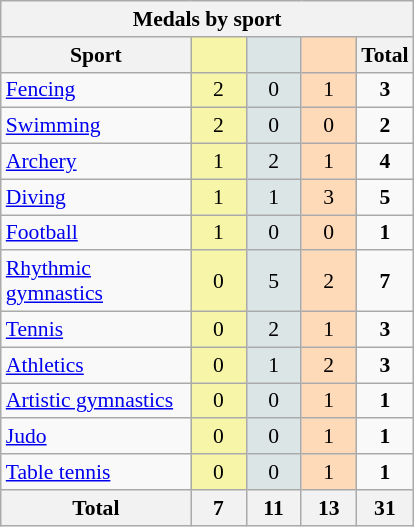<table class="wikitable" style="font-size:90%; text-align:center;">
<tr>
<th colspan=5>Medals by sport</th>
</tr>
<tr>
<th width=120>Sport</th>
<th scope="col" width=30 style="background:#F7F6A8;"></th>
<th scope="col" width=30 style="background:#DCE5E5;"></th>
<th scope="col" width=30 style="background:#FFDAB9;"></th>
<th width=30>Total</th>
</tr>
<tr>
<td align=left><a href='#'>Fencing</a></td>
<td style="background:#F7F6A8;">2</td>
<td style="background:#DCE5E5;">0</td>
<td style="background:#FFDAB9;">1</td>
<td><strong>3</strong></td>
</tr>
<tr>
<td align=left><a href='#'>Swimming</a></td>
<td style="background:#F7F6A8;">2</td>
<td style="background:#DCE5E5;">0</td>
<td style="background:#FFDAB9;">0</td>
<td><strong>2</strong></td>
</tr>
<tr>
<td align=left><a href='#'>Archery</a></td>
<td style="background:#F7F6A8;">1</td>
<td style="background:#DCE5E5;">2</td>
<td style="background:#FFDAB9;">1</td>
<td><strong>4</strong></td>
</tr>
<tr>
<td align=left><a href='#'>Diving</a></td>
<td style="background:#F7F6A8;">1</td>
<td style="background:#DCE5E5;">1</td>
<td style="background:#FFDAB9;">3</td>
<td><strong>5</strong></td>
</tr>
<tr>
<td align=left><a href='#'>Football</a></td>
<td style="background:#F7F6A8;">1</td>
<td style="background:#DCE5E5;">0</td>
<td style="background:#FFDAB9;">0</td>
<td><strong>1</strong></td>
</tr>
<tr>
<td align=left><a href='#'>Rhythmic gymnastics</a></td>
<td style="background:#F7F6A8;">0</td>
<td style="background:#DCE5E5;">5</td>
<td style="background:#FFDAB9;">2</td>
<td><strong>7</strong></td>
</tr>
<tr>
<td align=left><a href='#'>Tennis</a></td>
<td style="background:#F7F6A8;">0</td>
<td style="background:#DCE5E5;">2</td>
<td style="background:#FFDAB9;">1</td>
<td><strong>3</strong></td>
</tr>
<tr>
<td align=left><a href='#'>Athletics</a></td>
<td style="background:#F7F6A8;">0</td>
<td style="background:#DCE5E5;">1</td>
<td style="background:#FFDAB9;">2</td>
<td><strong>3</strong></td>
</tr>
<tr>
<td align=left><a href='#'>Artistic gymnastics</a></td>
<td style="background:#F7F6A8;">0</td>
<td style="background:#DCE5E5;">0</td>
<td style="background:#FFDAB9;">1</td>
<td><strong>1</strong></td>
</tr>
<tr>
<td align=left><a href='#'>Judo</a></td>
<td style="background:#F7F6A8;">0</td>
<td style="background:#DCE5E5;">0</td>
<td style="background:#FFDAB9;">1</td>
<td><strong>1</strong></td>
</tr>
<tr>
<td align=left><a href='#'>Table tennis</a></td>
<td style="background:#F7F6A8;">0</td>
<td style="background:#DCE5E5;">0</td>
<td style="background:#FFDAB9;">1</td>
<td><strong>1</strong></td>
</tr>
<tr class="sortbottom">
<th>Total</th>
<th>7</th>
<th>11</th>
<th>13</th>
<th>31</th>
</tr>
</table>
